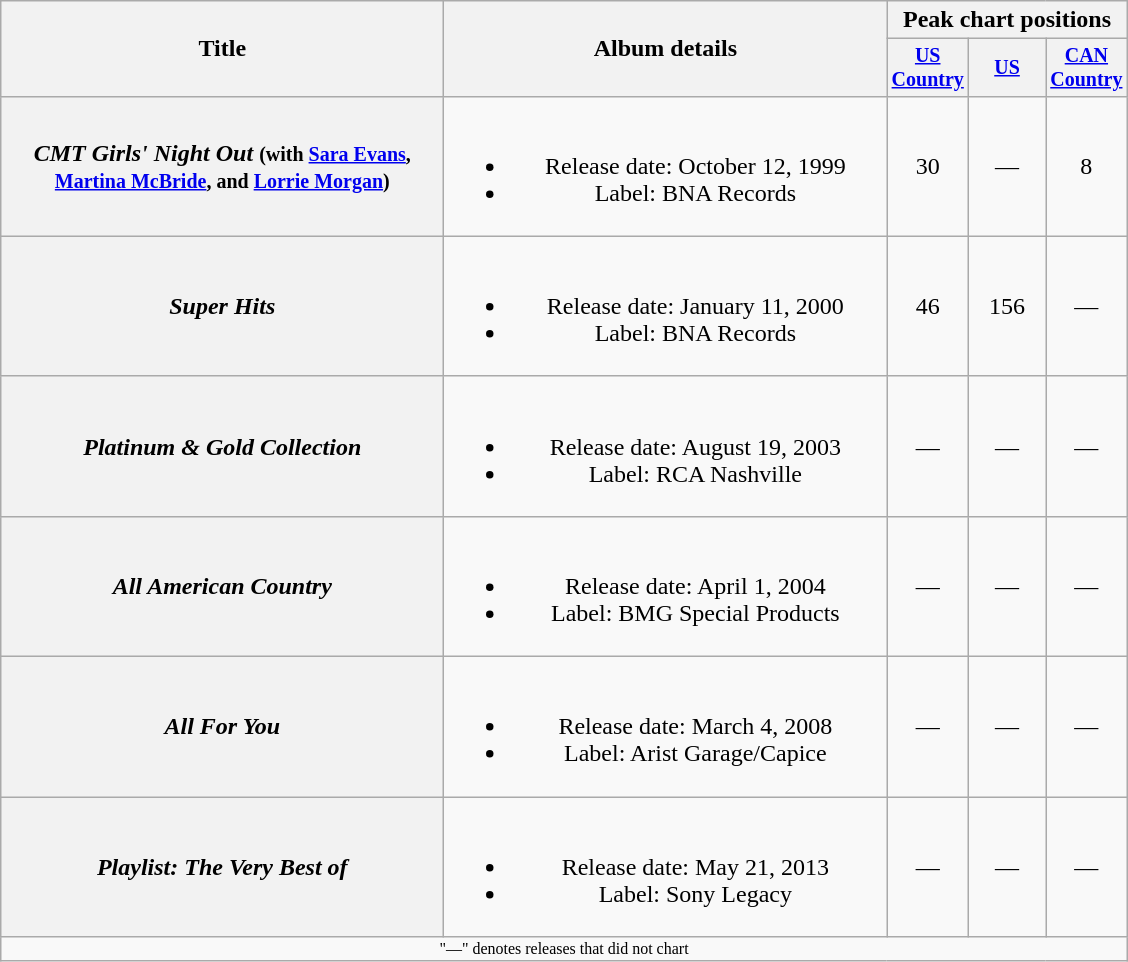<table class="wikitable plainrowheaders" style="text-align:center;">
<tr>
<th rowspan="2" style="width:18em;">Title</th>
<th rowspan="2" style="width:18em;">Album details</th>
<th colspan="3">Peak chart positions</th>
</tr>
<tr style="font-size:smaller;">
<th style="width:45px;"><a href='#'>US Country</a></th>
<th style="width:45px;"><a href='#'>US</a></th>
<th style="width:45px;"><a href='#'>CAN Country</a></th>
</tr>
<tr>
<th scope="row"><em>CMT Girls' Night Out</em> <small>(with <a href='#'>Sara Evans</a>, <br><a href='#'>Martina McBride</a>, and <a href='#'>Lorrie Morgan</a>)</small></th>
<td><br><ul><li>Release date: October 12, 1999</li><li>Label: BNA Records</li></ul></td>
<td>30</td>
<td>—</td>
<td>8</td>
</tr>
<tr>
<th scope="row"><em>Super Hits</em></th>
<td><br><ul><li>Release date: January 11, 2000</li><li>Label: BNA Records</li></ul></td>
<td>46</td>
<td>156</td>
<td>—</td>
</tr>
<tr>
<th scope="row"><em>Platinum & Gold Collection</em></th>
<td><br><ul><li>Release date: August 19, 2003</li><li>Label: RCA Nashville</li></ul></td>
<td>—</td>
<td>—</td>
<td>—</td>
</tr>
<tr>
<th scope="row"><em>All American Country</em></th>
<td><br><ul><li>Release date: April 1, 2004</li><li>Label: BMG Special Products</li></ul></td>
<td>—</td>
<td>—</td>
<td>—</td>
</tr>
<tr>
<th scope= "row"><em> All For You</em></th>
<td><br><ul><li>Release date: March 4, 2008</li><li>Label: Arist Garage/Capice</li></ul></td>
<td>—</td>
<td>—</td>
<td>—</td>
</tr>
<tr>
<th scope= "row"><em>Playlist: The Very Best of</em></th>
<td><br><ul><li>Release date: May 21, 2013</li><li>Label: Sony Legacy</li></ul></td>
<td>—</td>
<td>—</td>
<td>—</td>
</tr>
<tr>
<td colspan="5" style="font-size:8pt">"—" denotes releases that did not chart</td>
</tr>
</table>
